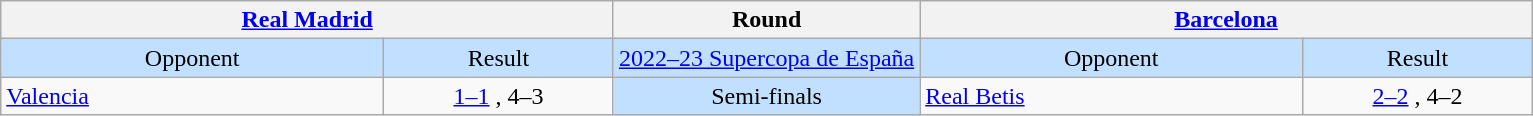<table class="wikitable" style="text-align:center; white-space:nowrap;">
<tr>
<th colspan="2"><a href='#'>Real Madrid</a></th>
<th>Round</th>
<th colspan="2"><a href='#'>Barcelona</a></th>
</tr>
<tr style="background:#C1E0FF;">
<td style="width:25%;">Opponent</td>
<td style="width:15%;">Result</td>
<td><a href='#'>2022–23 Supercopa de España</a></td>
<td style="width:25%;">Opponent</td>
<td style="width:15%;">Result</td>
</tr>
<tr>
<td style="text-align:left;"><a href='#'>Valencia</a></td>
<td><a href='#'>1–1</a> , 4–3 </td>
<td style="background:#C1E0FF;">Semi-finals</td>
<td style="text-align:left;"><a href='#'>Real Betis</a></td>
<td><a href='#'>2–2</a> , 4–2 </td>
</tr>
</table>
